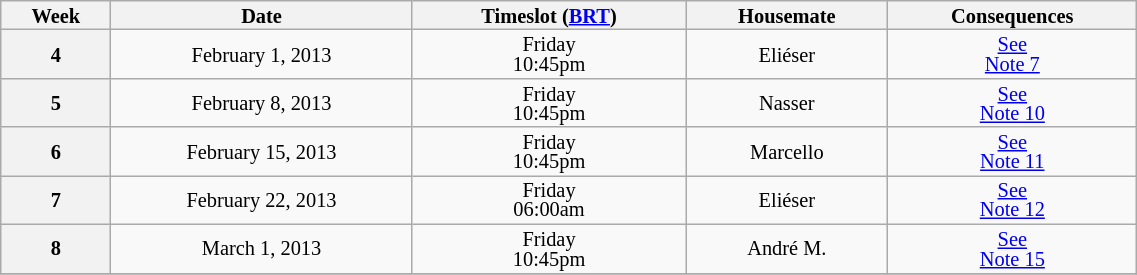<table class="wikitable" style="width:60%; text-align:center; font-size:85%; line-height:13px;">
<tr>
<th>Week</th>
<th>Date</th>
<th>Timeslot (<a href='#'>BRT</a>)</th>
<th>Housemate</th>
<th>Consequences</th>
</tr>
<tr>
<th>4</th>
<td>February 1, 2013</td>
<td>Friday<br>10:45pm</td>
<td>Eliéser</td>
<td><a href='#'>See<br>Note 7</a></td>
</tr>
<tr>
<th>5</th>
<td>February 8, 2013</td>
<td>Friday<br>10:45pm</td>
<td>Nasser</td>
<td><a href='#'>See<br>Note 10</a></td>
</tr>
<tr>
<th>6</th>
<td>February 15, 2013</td>
<td>Friday<br>10:45pm</td>
<td>Marcello</td>
<td><a href='#'>See<br>Note 11</a></td>
</tr>
<tr>
<th>7</th>
<td>February 22, 2013</td>
<td>Friday<br>06:00am</td>
<td>Eliéser</td>
<td><a href='#'>See<br>Note 12</a></td>
</tr>
<tr>
<th>8</th>
<td>March 1, 2013</td>
<td>Friday<br>10:45pm</td>
<td>André M.</td>
<td><a href='#'>See<br>Note 15</a></td>
</tr>
<tr>
</tr>
</table>
